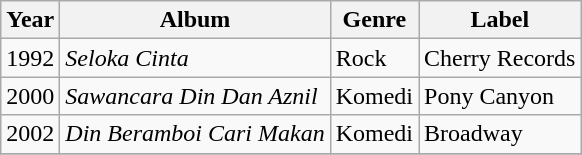<table class="wikitable">
<tr>
<th>Year</th>
<th>Album</th>
<th>Genre</th>
<th>Label</th>
</tr>
<tr>
<td>1992</td>
<td><em>Seloka Cinta</em></td>
<td>Rock</td>
<td>Cherry Records</td>
</tr>
<tr>
<td>2000</td>
<td><em>Sawancara Din Dan Aznil</em></td>
<td>Komedi</td>
<td>Pony Canyon</td>
</tr>
<tr>
<td>2002</td>
<td><em>Din Beramboi Cari Makan</em></td>
<td>Komedi</td>
<td>Broadway</td>
</tr>
<tr>
</tr>
</table>
